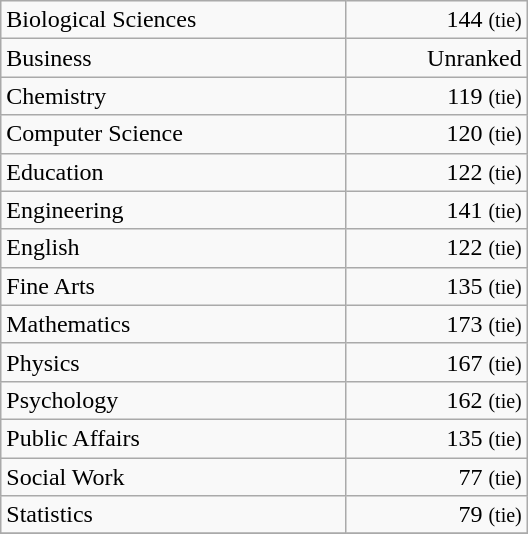<table class="wikitable floatright" style="width: 22em;">
<tr>
<td>Biological Sciences<br></td>
<td style="text-align: right; vertical-align: middle;">144 <small>(tie)</small></td>
</tr>
<tr>
<td>Business<br></td>
<td style="text-align: right; vertical-align: middle;">Unranked</td>
</tr>
<tr>
<td>Chemistry<br></td>
<td style="text-align: right; vertical-align: middle;">119 <small>(tie)</small></td>
</tr>
<tr>
<td>Computer Science<br></td>
<td style="text-align: right; vertical-align: middle;">120 <small>(tie)</small></td>
</tr>
<tr>
<td>Education<br></td>
<td style="text-align: right; vertical-align: middle;">122 <small>(tie)</small></td>
</tr>
<tr>
<td>Engineering<br></td>
<td style="text-align: right; vertical-align: middle;">141 <small>(tie)</small></td>
</tr>
<tr>
<td>English<br></td>
<td style="text-align: right; vertical-align: middle;">122 <small>(tie)</small></td>
</tr>
<tr>
<td>Fine Arts<br></td>
<td style="text-align: right; vertical-align: middle;">135 <small>(tie)</small></td>
</tr>
<tr>
<td>Mathematics<br></td>
<td style="text-align: right; vertical-align: middle;">173 <small>(tie)</small></td>
</tr>
<tr>
<td>Physics<br></td>
<td style="text-align: right; vertical-align: middle;">167 <small>(tie)</small></td>
</tr>
<tr>
<td>Psychology<br></td>
<td style="text-align: right; vertical-align: middle;">162 <small>(tie)</small></td>
</tr>
<tr>
<td>Public Affairs<br></td>
<td style="text-align: right; vertical-align: middle;">135 <small>(tie)</small></td>
</tr>
<tr>
<td>Social Work<br></td>
<td style="text-align: right; vertical-align: middle;">77 <small>(tie)</small></td>
</tr>
<tr>
<td>Statistics<br></td>
<td style="text-align: right; vertical-align: middle;">79 <small>(tie)</small></td>
</tr>
<tr>
</tr>
</table>
